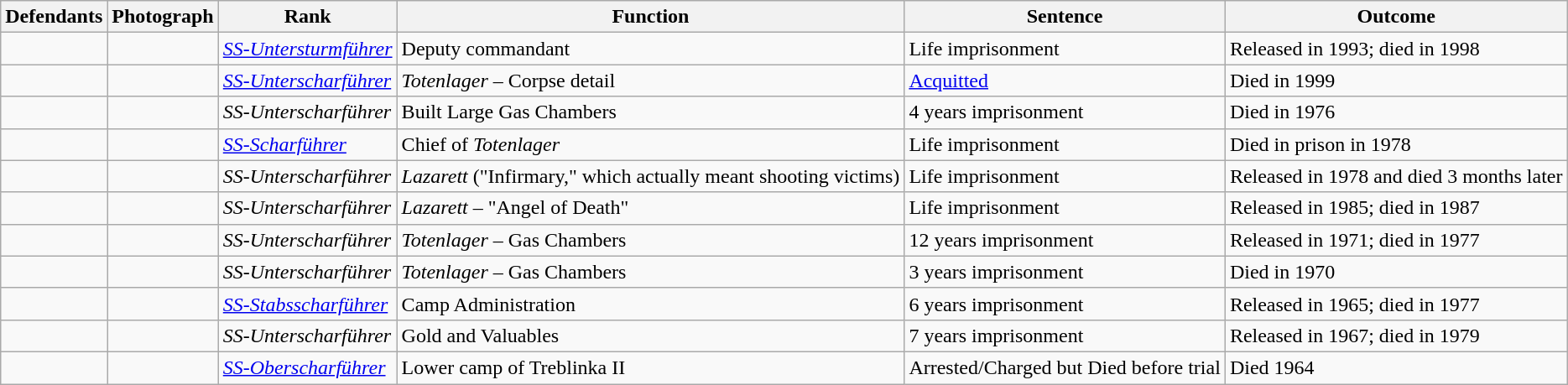<table class="wikitable sortable">
<tr>
<th>Defendants</th>
<th>Photograph</th>
<th>Rank</th>
<th>Function</th>
<th>Sentence</th>
<th>Outcome</th>
</tr>
<tr>
<td></td>
<td></td>
<td><em><a href='#'>SS-Untersturmführer</a></em></td>
<td>Deputy commandant</td>
<td>Life imprisonment</td>
<td>Released in 1993; died in 1998</td>
</tr>
<tr>
<td></td>
<td></td>
<td><em><a href='#'>SS-Unterscharführer</a></em></td>
<td><em>Totenlager</em> – Corpse detail</td>
<td><a href='#'>Acquitted</a></td>
<td>Died in 1999</td>
</tr>
<tr>
<td></td>
<td></td>
<td><em>SS-Unterscharführer</em></td>
<td>Built Large Gas Chambers</td>
<td>4 years imprisonment</td>
<td>Died in 1976</td>
</tr>
<tr>
<td></td>
<td></td>
<td><em><a href='#'>SS-Scharführer</a></em></td>
<td>Chief of <em>Totenlager</em></td>
<td>Life imprisonment</td>
<td>Died in prison in 1978</td>
</tr>
<tr>
<td></td>
<td></td>
<td><em>SS-Unterscharführer</em></td>
<td><em>Lazarett</em> ("Infirmary," which actually meant shooting victims)</td>
<td>Life imprisonment</td>
<td>Released in 1978 and died 3 months later</td>
</tr>
<tr>
<td></td>
<td></td>
<td><em>SS-Unterscharführer</em></td>
<td><em>Lazarett</em> – "Angel of Death"</td>
<td>Life imprisonment</td>
<td>Released in 1985; died in 1987</td>
</tr>
<tr>
<td></td>
<td></td>
<td><em>SS-Unterscharführer</em></td>
<td><em>Totenlager</em> – Gas Chambers</td>
<td>12 years imprisonment</td>
<td>Released in 1971; died in 1977</td>
</tr>
<tr>
<td></td>
<td></td>
<td><em>SS-Unterscharführer</em></td>
<td><em>Totenlager</em> – Gas Chambers</td>
<td>3 years imprisonment</td>
<td>Died in 1970</td>
</tr>
<tr>
<td></td>
<td></td>
<td><em><a href='#'>SS-Stabsscharführer</a></em></td>
<td>Camp Administration</td>
<td>6 years imprisonment</td>
<td>Released in 1965; died in 1977</td>
</tr>
<tr>
<td></td>
<td></td>
<td><em>SS-Unterscharführer</em></td>
<td>Gold and Valuables</td>
<td>7 years imprisonment</td>
<td>Released in 1967; died in 1979</td>
</tr>
<tr>
<td></td>
<td></td>
<td><em><a href='#'>SS-Oberscharführer</a></em></td>
<td>Lower camp of Treblinka II</td>
<td>Arrested/Charged but Died before trial</td>
<td>Died 1964</td>
</tr>
</table>
